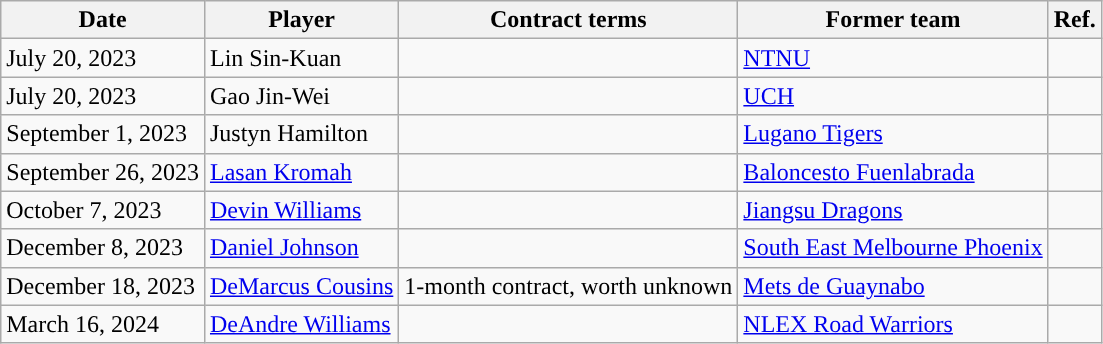<table class="wikitable">
<tr>
<th>Date</th>
<th>Player</th>
<th>Contract terms</th>
<th>Former team</th>
<th>Ref.</th>
</tr>
<tr>
<td>July 20, 2023</td>
<td>Lin Sin-Kuan</td>
<td></td>
<td> <a href='#'>NTNU</a></td>
<td></td>
</tr>
<tr>
<td>July 20, 2023</td>
<td>Gao Jin-Wei</td>
<td></td>
<td> <a href='#'>UCH</a></td>
<td></td>
</tr>
<tr>
<td>September 1, 2023</td>
<td>Justyn Hamilton</td>
<td></td>
<td> <a href='#'>Lugano Tigers</a></td>
<td></td>
</tr>
<tr>
<td>September 26, 2023</td>
<td><a href='#'>Lasan Kromah</a></td>
<td></td>
<td> <a href='#'>Baloncesto Fuenlabrada</a></td>
<td></td>
</tr>
<tr>
<td>October 7, 2023</td>
<td><a href='#'>Devin Williams</a></td>
<td></td>
<td> <a href='#'>Jiangsu Dragons</a></td>
<td></td>
</tr>
<tr>
<td>December 8, 2023</td>
<td><a href='#'>Daniel Johnson</a></td>
<td></td>
<td> <a href='#'>South East Melbourne Phoenix</a></td>
<td></td>
</tr>
<tr>
<td>December 18, 2023</td>
<td><a href='#'>DeMarcus Cousins</a></td>
<td>1-month contract, worth unknown</td>
<td> <a href='#'>Mets de Guaynabo</a></td>
<td></td>
</tr>
<tr>
<td>March 16, 2024</td>
<td><a href='#'>DeAndre Williams</a></td>
<td></td>
<td> <a href='#'>NLEX Road Warriors</a></td>
<td></td>
</tr>
</table>
